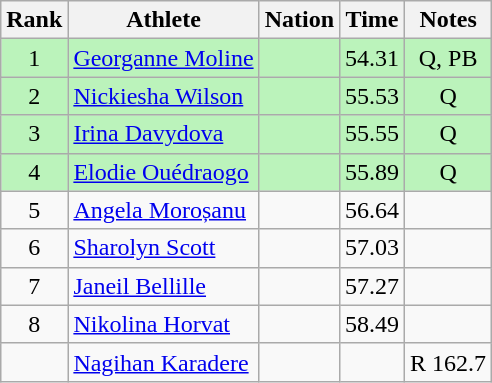<table class="wikitable sortable" style="text-align:center">
<tr>
<th>Rank</th>
<th>Athlete</th>
<th>Nation</th>
<th>Time</th>
<th>Notes</th>
</tr>
<tr bgcolor=#bbf3bb>
<td>1</td>
<td align=left><a href='#'>Georganne Moline</a></td>
<td align=left></td>
<td>54.31</td>
<td>Q, PB</td>
</tr>
<tr bgcolor=#bbf3bb>
<td>2</td>
<td align=left><a href='#'>Nickiesha Wilson</a></td>
<td align=left></td>
<td>55.53</td>
<td>Q</td>
</tr>
<tr bgcolor=#bbf3bb>
<td>3</td>
<td align=left><a href='#'>Irina Davydova</a></td>
<td align=left></td>
<td>55.55</td>
<td>Q</td>
</tr>
<tr bgcolor=#bbf3bb>
<td>4</td>
<td align=left><a href='#'>Elodie Ouédraogo</a></td>
<td align=left></td>
<td>55.89</td>
<td>Q</td>
</tr>
<tr>
<td>5</td>
<td align=left><a href='#'>Angela Moroșanu</a></td>
<td align=left></td>
<td>56.64</td>
<td></td>
</tr>
<tr>
<td>6</td>
<td align=left><a href='#'>Sharolyn Scott</a></td>
<td align=left></td>
<td>57.03</td>
<td></td>
</tr>
<tr>
<td>7</td>
<td align=left><a href='#'>Janeil Bellille</a></td>
<td align=left></td>
<td>57.27</td>
<td></td>
</tr>
<tr>
<td>8</td>
<td align=left><a href='#'>Nikolina Horvat</a></td>
<td align=left></td>
<td>58.49</td>
<td></td>
</tr>
<tr>
<td></td>
<td align=left><a href='#'>Nagihan Karadere</a></td>
<td align=left></td>
<td></td>
<td>R 162.7</td>
</tr>
</table>
